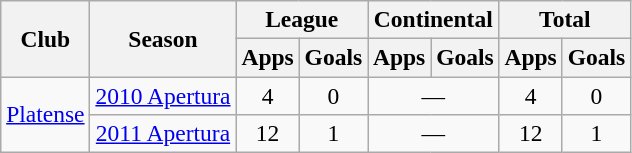<table class="wikitable" style="font-size:98%; text-align: center;">
<tr>
<th rowspan="2">Club</th>
<th rowspan="2">Season</th>
<th colspan="2">League</th>
<th colspan="2">Continental</th>
<th colspan="2">Total</th>
</tr>
<tr>
<th>Apps</th>
<th>Goals</th>
<th>Apps</th>
<th>Goals</th>
<th>Apps</th>
<th>Goals</th>
</tr>
<tr>
<td rowspan="2" valign="center"><a href='#'>Platense</a></td>
<td><a href='#'>2010 Apertura</a></td>
<td>4</td>
<td>0</td>
<td colspan=2>—</td>
<td>4</td>
<td>0</td>
</tr>
<tr>
<td><a href='#'>2011 Apertura</a></td>
<td>12</td>
<td>1</td>
<td colspan=2>—</td>
<td>12</td>
<td>1</td>
</tr>
</table>
